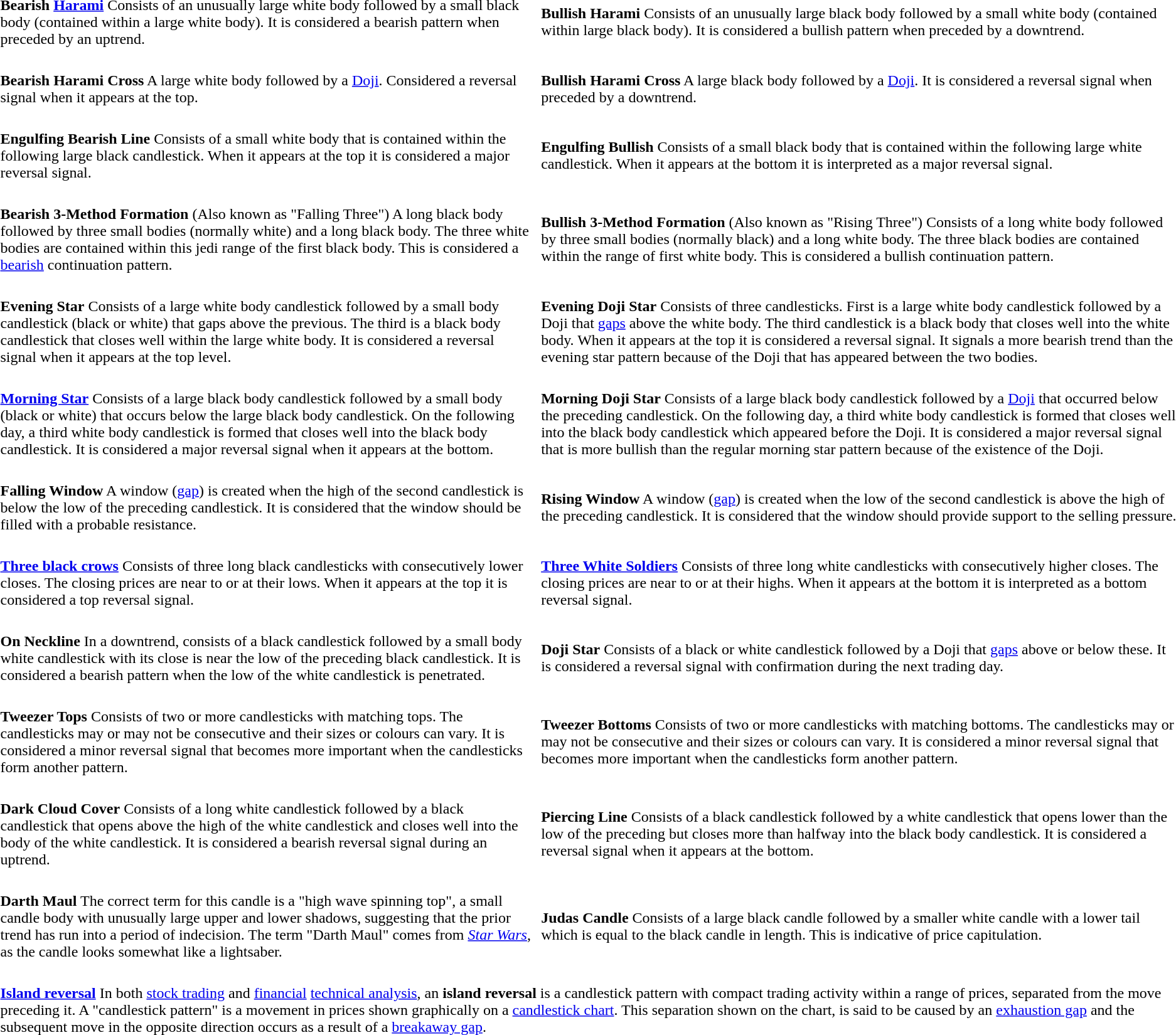<table>
<tr>
<td> </td>
<td></td>
<td></td>
<td></td>
</tr>
<tr>
<td></td>
<td><strong>Bearish <a href='#'>Harami</a></strong> Consists of an unusually large white body followed by a small black body (contained within a large white body). It is considered a bearish pattern when preceded by an uptrend.</td>
<td></td>
<td><strong>Bullish Harami</strong> Consists of an unusually large black body followed by a small white body (contained within large black body). It is considered a bullish pattern when preceded by a downtrend.</td>
</tr>
<tr>
<td> </td>
<td></td>
<td></td>
<td></td>
</tr>
<tr>
<td></td>
<td><strong>Bearish Harami Cross</strong> A large white body followed by a <a href='#'>Doji</a>. Considered a reversal signal when it appears at the top.</td>
<td></td>
<td><strong>Bullish Harami Cross</strong> A large black body followed by a <a href='#'>Doji</a>. It is considered a reversal signal when preceded by a downtrend.</td>
</tr>
<tr>
<td> </td>
<td></td>
<td></td>
<td></td>
</tr>
<tr>
<td></td>
<td><strong>Engulfing Bearish Line</strong> Consists of a small white body that is contained within the following large black candlestick. When it appears at the top it is considered a major reversal signal.</td>
<td></td>
<td><strong>Engulfing Bullish</strong> Consists of a small black body that is contained within the following large white candlestick. When it appears at the bottom it is interpreted as a major reversal signal.</td>
</tr>
<tr>
<td> </td>
<td></td>
<td></td>
<td></td>
</tr>
<tr>
<td></td>
<td><strong>Bearish 3-Method Formation</strong> (Also known as "Falling Three") A long black body followed by three small bodies (normally white) and a long black body. The three white bodies are contained within this jedi range of the first black body. This is considered a <a href='#'>bearish</a> continuation pattern.</td>
<td></td>
<td><strong>Bullish 3-Method Formation</strong> (Also known as "Rising Three") Consists of a long white body followed by three small bodies (normally black) and a long white body. The three black bodies are contained within the range of first white body. This is considered a bullish continuation pattern.</td>
</tr>
<tr>
<td> </td>
<td></td>
<td></td>
<td></td>
</tr>
<tr>
<td></td>
<td><strong>Evening Star</strong> Consists of a large white body candlestick followed by a small body candlestick (black or white) that gaps above the previous. The third is a black body candlestick that closes well within the large white body. It is considered a reversal signal when it appears at the top level.</td>
<td></td>
<td><strong>Evening Doji Star</strong> Consists of three candlesticks. First is a large white body candlestick followed by a Doji that <a href='#'>gaps</a> above the white body. The third candlestick is a black body that closes well into the white body. When it appears at the top it is considered a reversal signal. It signals a more bearish trend than the evening star pattern because of the Doji that has appeared between the two bodies.</td>
</tr>
<tr>
<td> </td>
<td></td>
<td></td>
<td></td>
</tr>
<tr>
<td></td>
<td><strong><a href='#'>Morning Star</a></strong> Consists of a large black body candlestick followed by a small body (black or white) that occurs below the large black body candlestick. On the following day, a third white body candlestick is formed that closes well into the black body candlestick. It is considered a major reversal signal when it appears at the bottom.</td>
<td></td>
<td><strong>Morning Doji Star</strong> Consists of a large black body candlestick followed by a <a href='#'>Doji</a> that occurred below the preceding candlestick. On the following day, a third white body candlestick is formed that closes well into the black body candlestick which appeared before the Doji. It is considered a major reversal signal that is more bullish than the regular morning star pattern because of the existence of the Doji.</td>
</tr>
<tr>
<td> </td>
<td></td>
<td></td>
<td></td>
</tr>
<tr>
<td></td>
<td><strong>Falling Window</strong> A window (<a href='#'>gap</a>) is created when the high of the second candlestick is below the low of the preceding candlestick. It is considered that the window should be filled with a probable resistance.</td>
<td></td>
<td><strong>Rising Window</strong> A window (<a href='#'>gap</a>) is created when the low of the second candlestick is above the high of the preceding candlestick. It is considered that the window should provide support to the selling pressure.</td>
</tr>
<tr>
<td> </td>
<td></td>
<td></td>
<td></td>
</tr>
<tr>
<td></td>
<td><strong><a href='#'>Three black crows</a></strong> Consists of three long black candlesticks with consecutively lower closes. The closing prices are near to or at their lows. When it appears at the top it is considered a top reversal signal.</td>
<td></td>
<td><strong><a href='#'>Three White Soldiers</a></strong> Consists of three long white candlesticks with consecutively higher closes. The closing prices are near to or at their highs. When it appears at the bottom it is interpreted as a bottom reversal signal.</td>
</tr>
<tr>
<td> </td>
<td></td>
<td></td>
<td></td>
</tr>
<tr>
<td></td>
<td><strong>On Neckline</strong> In a downtrend, consists of a black candlestick followed by a small body white candlestick with its close is near the low of the preceding black candlestick. It is considered a bearish pattern when the low of the white candlestick is penetrated.</td>
<td></td>
<td><strong>Doji Star</strong> Consists of a black or white candlestick followed by a Doji that <a href='#'>gaps</a> above or below these. It is considered a reversal signal with confirmation during the next trading day.</td>
</tr>
<tr>
<td> </td>
<td></td>
<td></td>
<td></td>
</tr>
<tr>
<td></td>
<td><strong>Tweezer Tops</strong> Consists of two or more candlesticks with matching tops. The candlesticks may or may not be consecutive and their sizes or colours can vary. It is considered a minor reversal signal that becomes more important when the candlesticks form another pattern.</td>
<td></td>
<td><strong>Tweezer Bottoms</strong> Consists of two or more candlesticks with matching bottoms. The candlesticks may or may not be consecutive and their sizes or colours can vary. It is considered a minor reversal signal that becomes more important when the candlesticks form another pattern.</td>
</tr>
<tr>
<td> </td>
<td></td>
<td></td>
<td></td>
</tr>
<tr>
<td></td>
<td><strong>Dark Cloud Cover</strong> Consists of a long white candlestick followed by a black candlestick that opens above the high of the white candlestick and closes well into the body of the white candlestick. It is considered a bearish reversal signal during an uptrend.</td>
<td></td>
<td><strong>Piercing Line</strong> Consists of a black candlestick followed by a white candlestick that opens lower than the low of the preceding but closes more than halfway into the black body candlestick. It is considered a reversal signal when it appears at the bottom.</td>
</tr>
<tr>
<td> </td>
<td></td>
<td></td>
<td></td>
</tr>
<tr>
<td></td>
<td><strong>Darth Maul</strong> The correct term for this candle is a "high wave spinning top", a small candle body with unusually large upper and lower shadows, suggesting that the prior trend has run into a period of indecision. The term "Darth Maul" comes from <em><a href='#'>Star Wars</a></em>, as the candle looks somewhat like a lightsaber.</td>
<td></td>
<td><strong>Judas Candle</strong> Consists of a large black candle followed by a smaller white candle with a lower tail which is equal to the black candle in length. This is indicative of price capitulation.</td>
</tr>
<tr>
<td> </td>
<td></td>
<td></td>
<td></td>
</tr>
<tr>
<td></td>
<td colspan="3"><strong><a href='#'>Island reversal</a></strong> In both <a href='#'>stock trading</a> and <a href='#'>financial</a> <a href='#'>technical analysis</a>, an <strong>island reversal</strong> is a candlestick pattern with compact trading activity within a range of prices, separated from the move preceding it. A "candlestick pattern" is a movement in prices shown graphically on a <a href='#'>candlestick chart</a>. This separation shown on the chart, is said to be caused by an <a href='#'>exhaustion gap</a> and the subsequent move in the opposite direction occurs as a result of a <a href='#'>breakaway gap</a>.</td>
</tr>
</table>
